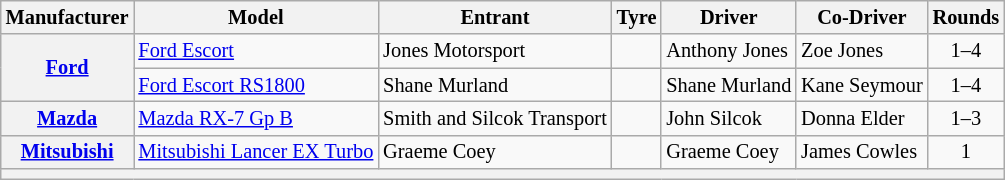<table class="wikitable" style=font-size:85%;>
<tr>
<th>Manufacturer</th>
<th>Model</th>
<th>Entrant</th>
<th>Tyre</th>
<th>Driver</th>
<th>Co-Driver</th>
<th>Rounds</th>
</tr>
<tr>
<th rowspan=2><a href='#'>Ford</a></th>
<td rowspan=1><a href='#'>Ford Escort</a></td>
<td> Jones Motorsport</td>
<td align=center></td>
<td> Anthony Jones</td>
<td> Zoe Jones</td>
<td align=center>1–4</td>
</tr>
<tr>
<td rowspan=1><a href='#'>Ford Escort RS1800</a></td>
<td> Shane Murland</td>
<td align=center></td>
<td> Shane Murland</td>
<td> Kane Seymour</td>
<td align=center>1–4</td>
</tr>
<tr>
<th rowspan=1><a href='#'>Mazda</a></th>
<td rowspan=1><a href='#'>Mazda RX-7 Gp B</a></td>
<td> Smith and Silcok Transport</td>
<td align=center></td>
<td> John Silcok</td>
<td> Donna Elder</td>
<td align=center>1–3</td>
</tr>
<tr>
<th rowspan=1><a href='#'>Mitsubishi</a></th>
<td rowspan=1><a href='#'>Mitsubishi Lancer EX Turbo</a></td>
<td> Graeme Coey</td>
<td align=center></td>
<td> Graeme Coey</td>
<td> James Cowles</td>
<td align=center>1</td>
</tr>
<tr>
<th colspan=7></th>
</tr>
</table>
